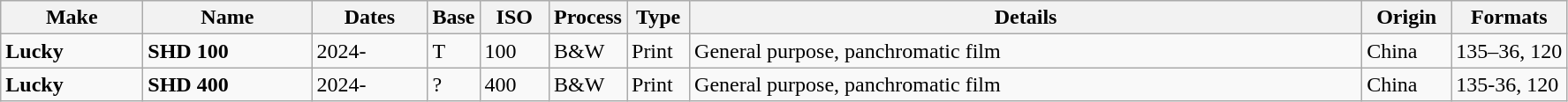<table class="wikitable">
<tr>
<th scope="col" style="width: 100px;">Make</th>
<th scope="col" style="width: 120px;">Name</th>
<th scope="col" style="width: 80px;">Dates</th>
<th scope="col" style="width: 30px;">Base</th>
<th scope="col" style="width: 45px;">ISO</th>
<th scope="col" style="width: 40px;">Process</th>
<th scope="col" style="width: 40px;">Type</th>
<th scope="col" style="width: 500px;">Details</th>
<th scope="col" style="width: 60px;">Origin</th>
<th scope="col" style="width: 80px;">Formats</th>
</tr>
<tr>
<td><strong>Lucky</strong></td>
<td><strong>SHD 100</strong></td>
<td>2024-</td>
<td>T</td>
<td>100</td>
<td>B&W</td>
<td>Print</td>
<td>General purpose, panchromatic film</td>
<td>China</td>
<td>135–36, 120</td>
</tr>
<tr>
<td><strong>Lucky</strong></td>
<td><strong>SHD 400</strong></td>
<td>2024-</td>
<td>?</td>
<td>400</td>
<td>B&W</td>
<td>Print</td>
<td>General purpose, panchromatic film</td>
<td>China</td>
<td>135-36, 120</td>
</tr>
</table>
